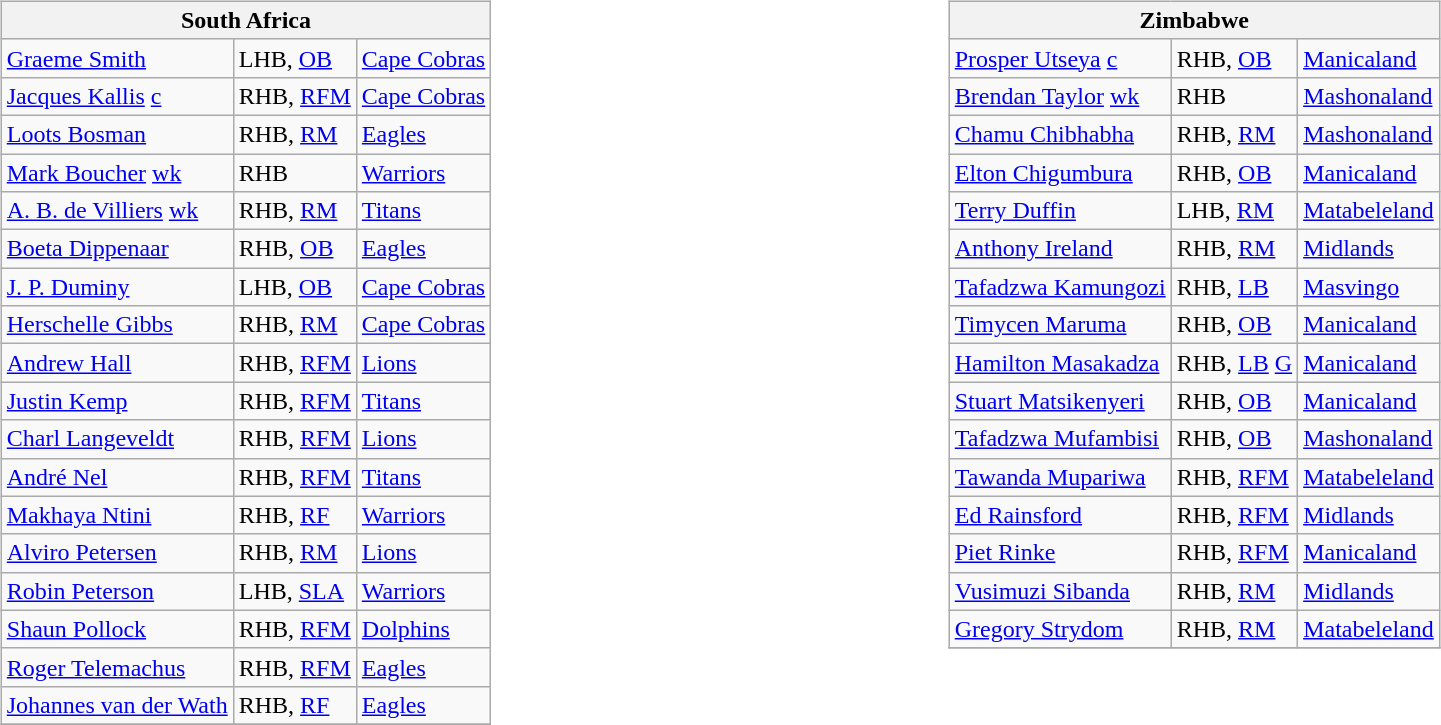<table width="100%">
<tr valign="top">
<td width="48%"><br><table class="wikitable">
<tr>
<th colspan="3">South Africa</th>
</tr>
<tr>
<td><a href='#'>Graeme Smith</a></td>
<td>LHB, <a href='#'>OB</a></td>
<td><a href='#'>Cape Cobras</a></td>
</tr>
<tr>
<td><a href='#'>Jacques Kallis</a> <a href='#'>c</a></td>
<td>RHB, <a href='#'>RFM</a></td>
<td><a href='#'>Cape Cobras</a></td>
</tr>
<tr>
<td><a href='#'>Loots Bosman</a></td>
<td>RHB, <a href='#'>RM</a></td>
<td><a href='#'>Eagles</a></td>
</tr>
<tr>
<td><a href='#'>Mark Boucher</a> <a href='#'>wk</a></td>
<td>RHB</td>
<td><a href='#'>Warriors</a></td>
</tr>
<tr>
<td><a href='#'>A. B. de Villiers</a> <a href='#'>wk</a></td>
<td>RHB, <a href='#'>RM</a></td>
<td><a href='#'>Titans</a></td>
</tr>
<tr>
<td><a href='#'>Boeta Dippenaar</a></td>
<td>RHB, <a href='#'>OB</a></td>
<td><a href='#'>Eagles</a></td>
</tr>
<tr>
<td><a href='#'>J. P. Duminy</a></td>
<td>LHB, <a href='#'>OB</a></td>
<td><a href='#'>Cape Cobras</a></td>
</tr>
<tr>
<td><a href='#'>Herschelle Gibbs</a></td>
<td>RHB, <a href='#'>RM</a></td>
<td><a href='#'>Cape Cobras</a></td>
</tr>
<tr>
<td><a href='#'>Andrew Hall</a></td>
<td>RHB, <a href='#'>RFM</a></td>
<td><a href='#'>Lions</a></td>
</tr>
<tr>
<td><a href='#'>Justin Kemp</a></td>
<td>RHB, <a href='#'>RFM</a></td>
<td><a href='#'>Titans</a></td>
</tr>
<tr>
<td><a href='#'>Charl Langeveldt</a></td>
<td>RHB, <a href='#'>RFM</a></td>
<td><a href='#'>Lions</a></td>
</tr>
<tr>
<td><a href='#'>André Nel</a></td>
<td>RHB, <a href='#'>RFM</a></td>
<td><a href='#'>Titans</a></td>
</tr>
<tr>
<td><a href='#'>Makhaya Ntini</a></td>
<td>RHB, <a href='#'>RF</a></td>
<td><a href='#'>Warriors</a></td>
</tr>
<tr>
<td><a href='#'>Alviro Petersen</a></td>
<td>RHB, <a href='#'>RM</a></td>
<td><a href='#'>Lions</a></td>
</tr>
<tr>
<td><a href='#'>Robin Peterson</a></td>
<td>LHB, <a href='#'>SLA</a></td>
<td><a href='#'>Warriors</a></td>
</tr>
<tr>
<td><a href='#'>Shaun Pollock</a></td>
<td>RHB, <a href='#'>RFM</a></td>
<td><a href='#'>Dolphins</a></td>
</tr>
<tr>
<td><a href='#'>Roger Telemachus</a></td>
<td>RHB, <a href='#'>RFM</a></td>
<td><a href='#'>Eagles</a></td>
</tr>
<tr>
<td><a href='#'>Johannes van der Wath</a></td>
<td>RHB, <a href='#'>RF</a></td>
<td><a href='#'>Eagles</a></td>
</tr>
<tr>
</tr>
</table>
</td>
<td width="2%"></td>
<td width="50%"><br><table class="wikitable">
<tr>
<th colspan="3">Zimbabwe</th>
</tr>
<tr>
<td><a href='#'>Prosper Utseya</a> <a href='#'>c</a></td>
<td>RHB, <a href='#'>OB</a></td>
<td><a href='#'>Manicaland</a></td>
</tr>
<tr>
<td><a href='#'>Brendan Taylor</a> <a href='#'>wk</a></td>
<td>RHB</td>
<td><a href='#'>Mashonaland</a></td>
</tr>
<tr>
<td><a href='#'>Chamu Chibhabha</a></td>
<td>RHB, <a href='#'>RM</a></td>
<td><a href='#'>Mashonaland</a></td>
</tr>
<tr>
<td><a href='#'>Elton Chigumbura</a></td>
<td>RHB, <a href='#'>OB</a></td>
<td><a href='#'>Manicaland</a></td>
</tr>
<tr>
<td><a href='#'>Terry Duffin</a></td>
<td>LHB, <a href='#'>RM</a></td>
<td><a href='#'>Matabeleland</a></td>
</tr>
<tr>
<td><a href='#'>Anthony Ireland</a></td>
<td>RHB, <a href='#'>RM</a></td>
<td><a href='#'>Midlands</a></td>
</tr>
<tr>
<td><a href='#'>Tafadzwa Kamungozi</a></td>
<td>RHB, <a href='#'>LB</a></td>
<td><a href='#'>Masvingo</a></td>
</tr>
<tr>
<td><a href='#'>Timycen Maruma</a></td>
<td>RHB, <a href='#'>OB</a></td>
<td><a href='#'>Manicaland</a></td>
</tr>
<tr>
<td><a href='#'>Hamilton Masakadza</a></td>
<td>RHB, <a href='#'>LB</a> <a href='#'>G</a></td>
<td><a href='#'>Manicaland</a></td>
</tr>
<tr>
<td><a href='#'>Stuart Matsikenyeri</a></td>
<td>RHB, <a href='#'>OB</a></td>
<td><a href='#'>Manicaland</a></td>
</tr>
<tr>
<td><a href='#'>Tafadzwa Mufambisi</a></td>
<td>RHB, <a href='#'>OB</a></td>
<td><a href='#'>Mashonaland</a></td>
</tr>
<tr>
<td><a href='#'>Tawanda Mupariwa</a></td>
<td>RHB, <a href='#'>RFM</a></td>
<td><a href='#'>Matabeleland</a></td>
</tr>
<tr>
<td><a href='#'>Ed Rainsford</a></td>
<td>RHB, <a href='#'>RFM</a></td>
<td><a href='#'>Midlands</a></td>
</tr>
<tr>
<td><a href='#'>Piet Rinke</a></td>
<td>RHB, <a href='#'>RFM</a></td>
<td><a href='#'>Manicaland</a></td>
</tr>
<tr>
<td><a href='#'>Vusimuzi Sibanda</a></td>
<td>RHB, <a href='#'>RM</a></td>
<td><a href='#'>Midlands</a></td>
</tr>
<tr>
<td><a href='#'>Gregory Strydom</a></td>
<td>RHB, <a href='#'>RM</a></td>
<td><a href='#'>Matabeleland</a></td>
</tr>
<tr>
</tr>
</table>
</td>
</tr>
<tr>
</tr>
</table>
